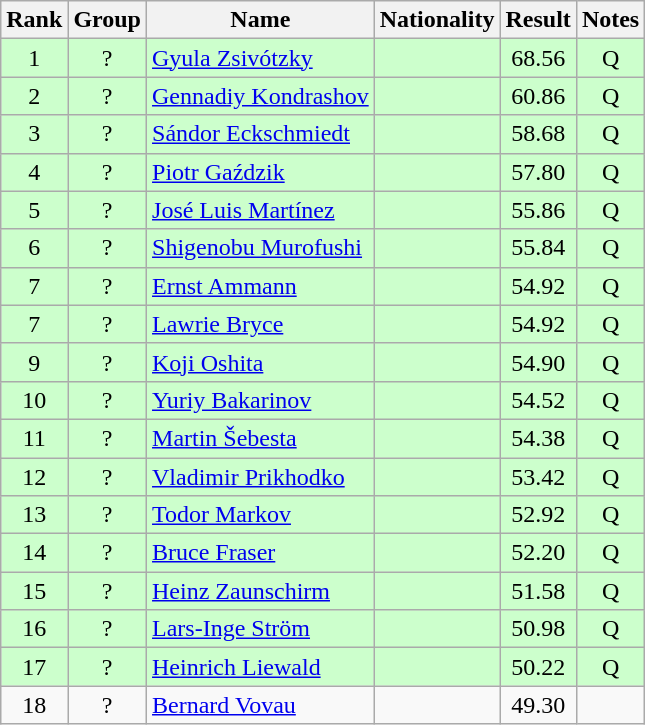<table class="wikitable sortable" style="text-align:center">
<tr>
<th>Rank</th>
<th>Group</th>
<th>Name</th>
<th>Nationality</th>
<th>Result</th>
<th>Notes</th>
</tr>
<tr bgcolor=ccffcc>
<td>1</td>
<td>?</td>
<td align=left><a href='#'>Gyula Zsivótzky</a></td>
<td align=left></td>
<td>68.56</td>
<td>Q</td>
</tr>
<tr bgcolor=ccffcc>
<td>2</td>
<td>?</td>
<td align=left><a href='#'>Gennadiy Kondrashov</a></td>
<td align=left></td>
<td>60.86</td>
<td>Q</td>
</tr>
<tr bgcolor=ccffcc>
<td>3</td>
<td>?</td>
<td align=left><a href='#'>Sándor Eckschmiedt</a></td>
<td align=left></td>
<td>58.68</td>
<td>Q</td>
</tr>
<tr bgcolor=ccffcc>
<td>4</td>
<td>?</td>
<td align=left><a href='#'>Piotr Gaździk</a></td>
<td align=left></td>
<td>57.80</td>
<td>Q</td>
</tr>
<tr bgcolor=ccffcc>
<td>5</td>
<td>?</td>
<td align=left><a href='#'>José Luis Martínez</a></td>
<td align=left></td>
<td>55.86</td>
<td>Q</td>
</tr>
<tr bgcolor=ccffcc>
<td>6</td>
<td>?</td>
<td align=left><a href='#'>Shigenobu Murofushi</a></td>
<td align=left></td>
<td>55.84</td>
<td>Q</td>
</tr>
<tr bgcolor=ccffcc>
<td>7</td>
<td>?</td>
<td align=left><a href='#'>Ernst Ammann</a></td>
<td align=left></td>
<td>54.92</td>
<td>Q</td>
</tr>
<tr bgcolor=ccffcc>
<td>7</td>
<td>?</td>
<td align=left><a href='#'>Lawrie Bryce</a></td>
<td align=left></td>
<td>54.92</td>
<td>Q</td>
</tr>
<tr bgcolor=ccffcc>
<td>9</td>
<td>?</td>
<td align=left><a href='#'>Koji Oshita</a></td>
<td align=left></td>
<td>54.90</td>
<td>Q</td>
</tr>
<tr bgcolor=ccffcc>
<td>10</td>
<td>?</td>
<td align=left><a href='#'>Yuriy Bakarinov</a></td>
<td align=left></td>
<td>54.52</td>
<td>Q</td>
</tr>
<tr bgcolor=ccffcc>
<td>11</td>
<td>?</td>
<td align=left><a href='#'>Martin Šebesta</a></td>
<td align=left></td>
<td>54.38</td>
<td>Q</td>
</tr>
<tr bgcolor=ccffcc>
<td>12</td>
<td>?</td>
<td align=left><a href='#'>Vladimir Prikhodko</a></td>
<td align=left></td>
<td>53.42</td>
<td>Q</td>
</tr>
<tr bgcolor=ccffcc>
<td>13</td>
<td>?</td>
<td align=left><a href='#'>Todor Markov</a></td>
<td align=left></td>
<td>52.92</td>
<td>Q</td>
</tr>
<tr bgcolor=ccffcc>
<td>14</td>
<td>?</td>
<td align=left><a href='#'>Bruce Fraser</a></td>
<td align=left></td>
<td>52.20</td>
<td>Q</td>
</tr>
<tr bgcolor=ccffcc>
<td>15</td>
<td>?</td>
<td align=left><a href='#'>Heinz Zaunschirm</a></td>
<td align=left></td>
<td>51.58</td>
<td>Q</td>
</tr>
<tr bgcolor=ccffcc>
<td>16</td>
<td>?</td>
<td align=left><a href='#'>Lars-Inge Ström</a></td>
<td align=left></td>
<td>50.98</td>
<td>Q</td>
</tr>
<tr bgcolor=ccffcc>
<td>17</td>
<td>?</td>
<td align=left><a href='#'>Heinrich Liewald</a></td>
<td align=left></td>
<td>50.22</td>
<td>Q</td>
</tr>
<tr>
<td>18</td>
<td>?</td>
<td align=left><a href='#'>Bernard Vovau</a></td>
<td align=left></td>
<td>49.30</td>
<td></td>
</tr>
</table>
